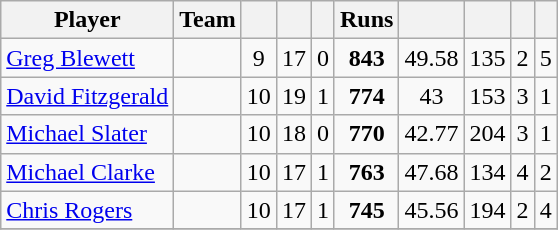<table class="wikitable sortable" style="text-align:center">
<tr>
<th class="unsortable">Player </th>
<th>Team</th>
<th></th>
<th></th>
<th></th>
<th>Runs</th>
<th></th>
<th></th>
<th></th>
<th></th>
</tr>
<tr>
<td style="text-align:left"><a href='#'>Greg Blewett</a></td>
<td style="text-align:left"></td>
<td>9</td>
<td>17</td>
<td>0</td>
<td><strong>843</strong></td>
<td>49.58</td>
<td>135</td>
<td>2</td>
<td>5</td>
</tr>
<tr>
<td style="text-align:left"><a href='#'>David Fitzgerald</a></td>
<td style="text-align:left"></td>
<td>10</td>
<td>19</td>
<td>1</td>
<td><strong>774</strong></td>
<td>43</td>
<td>153</td>
<td>3</td>
<td>1</td>
</tr>
<tr>
<td style="text-align:left"><a href='#'>Michael Slater</a></td>
<td style="text-align:left"></td>
<td>10</td>
<td>18</td>
<td>0</td>
<td><strong>770</strong></td>
<td>42.77</td>
<td>204</td>
<td>3</td>
<td>1</td>
</tr>
<tr>
<td style="text-align:left"><a href='#'>Michael Clarke</a></td>
<td style="text-align:left"></td>
<td>10</td>
<td>17</td>
<td>1</td>
<td><strong>763</strong></td>
<td>47.68</td>
<td>134</td>
<td>4</td>
<td>2</td>
</tr>
<tr>
<td style="text-align:left"><a href='#'>Chris Rogers</a></td>
<td style="text-align:left"></td>
<td>10</td>
<td>17</td>
<td>1</td>
<td><strong>745</strong></td>
<td>45.56</td>
<td>194</td>
<td>2</td>
<td>4</td>
</tr>
<tr>
</tr>
</table>
